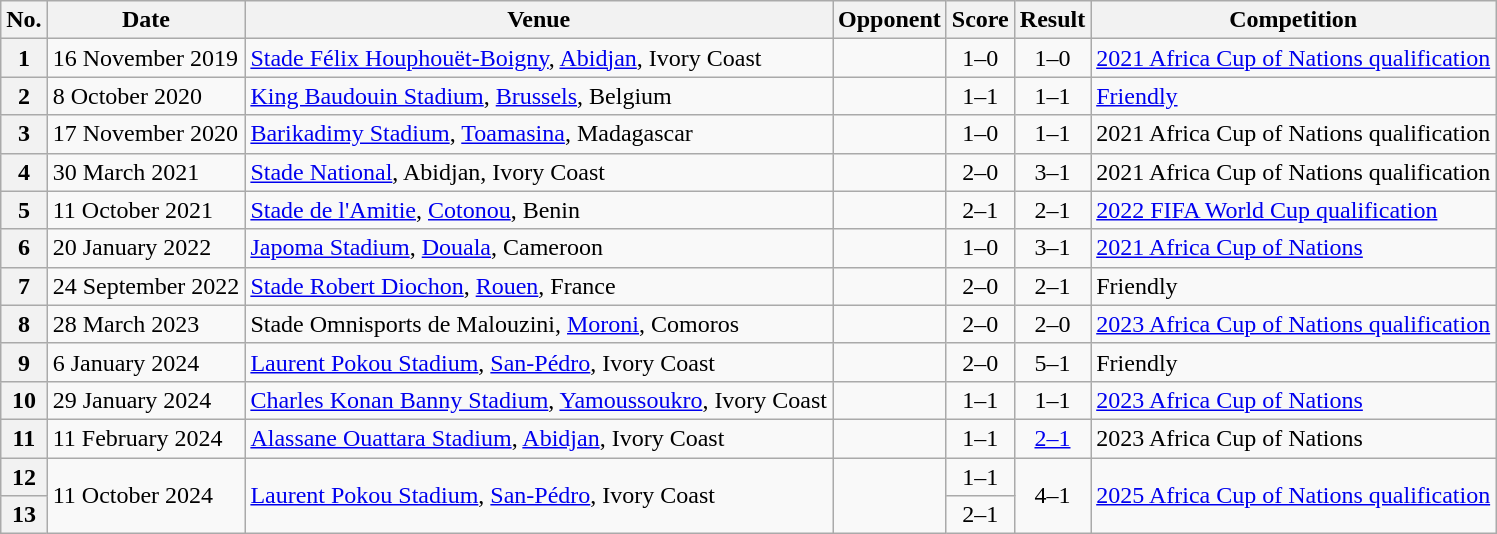<table class="wikitable plainrowheaders sortable">
<tr>
<th scope=col>No.</th>
<th scope=col>Date</th>
<th scope=col>Venue</th>
<th scope=col>Opponent</th>
<th scope=col>Score</th>
<th scope=col>Result</th>
<th scope=col>Competition</th>
</tr>
<tr>
<th scope=row style=text-align:center>1</th>
<td>16 November 2019</td>
<td><a href='#'>Stade Félix Houphouët-Boigny</a>, <a href='#'>Abidjan</a>, Ivory Coast</td>
<td></td>
<td align=center>1–0</td>
<td align=center>1–0</td>
<td><a href='#'>2021 Africa Cup of Nations qualification</a></td>
</tr>
<tr>
<th scope=row style=text-align:center>2</th>
<td>8 October 2020</td>
<td><a href='#'>King Baudouin Stadium</a>, <a href='#'>Brussels</a>, Belgium</td>
<td></td>
<td align=center>1–1</td>
<td align=center>1–1</td>
<td><a href='#'>Friendly</a></td>
</tr>
<tr>
<th scope=row style=text-align:center>3</th>
<td>17 November 2020</td>
<td><a href='#'>Barikadimy Stadium</a>, <a href='#'>Toamasina</a>, Madagascar</td>
<td></td>
<td align=center>1–0</td>
<td align=center>1–1</td>
<td>2021 Africa Cup of Nations qualification</td>
</tr>
<tr>
<th scope=row style=text-align:center>4</th>
<td>30 March 2021</td>
<td><a href='#'>Stade National</a>, Abidjan, Ivory Coast</td>
<td></td>
<td align=center>2–0</td>
<td align=center>3–1</td>
<td>2021 Africa Cup of Nations qualification</td>
</tr>
<tr>
<th scope=row style=text-align:center>5</th>
<td>11 October 2021</td>
<td><a href='#'>Stade de l'Amitie</a>, <a href='#'>Cotonou</a>, Benin</td>
<td></td>
<td align=center>2–1</td>
<td align=center>2–1</td>
<td><a href='#'>2022 FIFA World Cup qualification</a></td>
</tr>
<tr>
<th scope=row style=text-align:center>6</th>
<td>20 January 2022</td>
<td><a href='#'>Japoma Stadium</a>, <a href='#'>Douala</a>, Cameroon</td>
<td></td>
<td align=center>1–0</td>
<td align=center>3–1</td>
<td><a href='#'>2021 Africa Cup of Nations</a></td>
</tr>
<tr>
<th scope=row style=text-align:center>7</th>
<td>24 September 2022</td>
<td><a href='#'>Stade Robert Diochon</a>, <a href='#'>Rouen</a>, France</td>
<td></td>
<td align=center>2–0</td>
<td align=center>2–1</td>
<td>Friendly</td>
</tr>
<tr>
<th scope=row style=text-align:center>8</th>
<td>28 March 2023</td>
<td>Stade Omnisports de Malouzini, <a href='#'>Moroni</a>, Comoros</td>
<td></td>
<td align=center>2–0</td>
<td align=center>2–0</td>
<td><a href='#'>2023 Africa Cup of Nations qualification</a></td>
</tr>
<tr>
<th scope=row style=text-align:center>9</th>
<td>6 January 2024</td>
<td><a href='#'>Laurent Pokou Stadium</a>, <a href='#'>San-Pédro</a>, Ivory Coast</td>
<td></td>
<td align=center>2–0</td>
<td align=center>5–1</td>
<td>Friendly</td>
</tr>
<tr>
<th scope=row style=text-align:center>10</th>
<td>29 January 2024</td>
<td><a href='#'>Charles Konan Banny Stadium</a>, <a href='#'>Yamoussoukro</a>, Ivory Coast</td>
<td></td>
<td align=center>1–1</td>
<td align=center>1–1 </td>
<td><a href='#'>2023 Africa Cup of Nations</a></td>
</tr>
<tr>
<th scope=row style=text-align:center>11</th>
<td>11 February 2024</td>
<td><a href='#'>Alassane Ouattara Stadium</a>, <a href='#'>Abidjan</a>, Ivory Coast</td>
<td></td>
<td align=center>1–1</td>
<td align=center><a href='#'>2–1</a></td>
<td>2023 Africa Cup of Nations</td>
</tr>
<tr>
<th scope=row style=text-align:center>12</th>
<td rowspan="2">11 October 2024</td>
<td rowspan="2"><a href='#'>Laurent Pokou Stadium</a>, <a href='#'>San-Pédro</a>, Ivory Coast</td>
<td rowspan="2"></td>
<td align=center>1–1</td>
<td align=center rowspan="2">4–1</td>
<td rowspan="2"><a href='#'>2025 Africa Cup of Nations qualification</a></td>
</tr>
<tr>
<th scope=row style=text-align:center>13</th>
<td align=center>2–1</td>
</tr>
</table>
